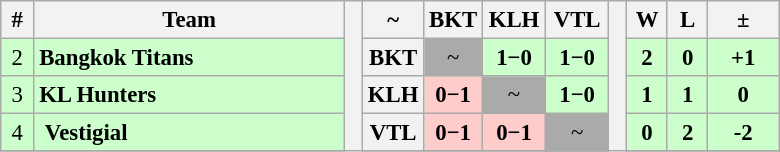<table class="wikitable" style="font-size: 95%; text-align: center">
<tr>
<th style="width:15px;">#</th>
<th style="width:200px;">Team</th>
<th rowspan="11" style="width:5px;;"></th>
<th>~</th>
<th>BKT</th>
<th style="width:35px;" title="">KLH</th>
<th style="width:35px;" title="">VTL</th>
<th rowspan="11" style="width:5px;;"></th>
<th style="width:20px;" title="Wins">W</th>
<th style="width:20px;" title="Losses">L</th>
<th style="width:40px;">±</th>
</tr>
<tr style="background:#cfc;">
<td>2</td>
<td style="text-align: left"> <strong>Bangkok Titans</strong></td>
<th>BKT</th>
<td style="background:#aaa;">~</td>
<td style="background:#cfc;"><strong>1−0</strong></td>
<td style="background:#cfc;"><strong>1−0</strong></td>
<td><strong>2</strong></td>
<td><strong>0</strong></td>
<td><strong>+1</strong></td>
</tr>
<tr style="background:#cfc;">
<td>3</td>
<td style="text-align: left"> <strong>KL Hunters</strong></td>
<th>KLH</th>
<td style="background:#fcc;"><strong>0−1</strong></td>
<td style="background:#aaa;">~</td>
<td style="background:#cfc;"><strong>1−0</strong></td>
<td><strong>1</strong></td>
<td><strong>1</strong></td>
<td><strong>0</strong></td>
</tr>
<tr style="background:#cfc;">
<td>4</td>
<td style="text-align: left">⁠ <strong>Vestigial</strong></td>
<th>VTL</th>
<td style="background:#fcc;"><strong>0−1</strong></td>
<td style="background:#fcc;"><strong>0−1</strong></td>
<td style="background:#aaa;">~</td>
<td><strong>0</strong></td>
<td><strong>2</strong></td>
<td><strong>-2</strong></td>
</tr>
<tr style="background:#cfc;">
</tr>
</table>
